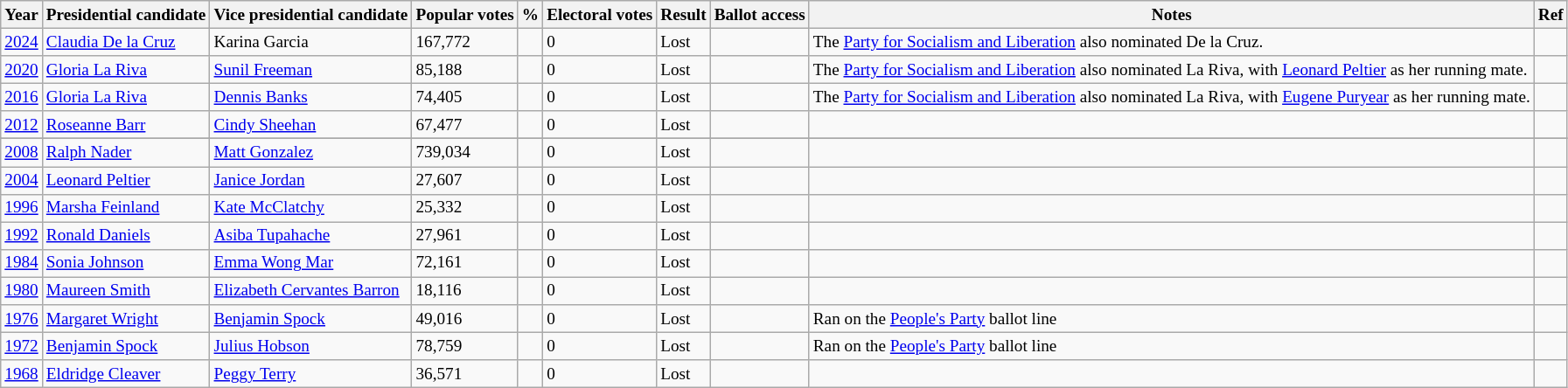<table class="wikitable sortable" style="font-size:80%">
<tr>
<th>Year</th>
<th>Presidential candidate</th>
<th>Vice presidential candidate</th>
<th>Popular votes</th>
<th>%</th>
<th>Electoral votes</th>
<th>Result</th>
<th>Ballot access</th>
<th>Notes</th>
<th>Ref</th>
</tr>
<tr>
<td><a href='#'>2024</a></td>
<td><a href='#'>Claudia De la Cruz</a></td>
<td>Karina Garcia</td>
<td>167,772</td>
<td></td>
<td>0</td>
<td> Lost</td>
<td></td>
<td>The <a href='#'>Party for Socialism and Liberation</a> also nominated De la Cruz.</td>
<td></td>
</tr>
<tr>
<td><a href='#'>2020</a></td>
<td><a href='#'>Gloria La Riva</a></td>
<td><a href='#'>Sunil Freeman</a></td>
<td>85,188</td>
<td></td>
<td>0</td>
<td> Lost</td>
<td></td>
<td>The <a href='#'>Party for Socialism and Liberation</a> also nominated La Riva, with <a href='#'>Leonard Peltier</a> as her running mate.</td>
<td></td>
</tr>
<tr>
<td><a href='#'>2016</a></td>
<td><a href='#'>Gloria La Riva</a></td>
<td><a href='#'>Dennis Banks</a></td>
<td>74,405</td>
<td></td>
<td>0</td>
<td> Lost</td>
<td></td>
<td>The <a href='#'>Party for Socialism and Liberation</a> also nominated La Riva, with <a href='#'>Eugene Puryear</a> as her running mate.</td>
<td></td>
</tr>
<tr>
<td><a href='#'>2012</a></td>
<td><a href='#'>Roseanne Barr</a></td>
<td><a href='#'>Cindy Sheehan</a></td>
<td>67,477</td>
<td></td>
<td>0</td>
<td> Lost</td>
<td></td>
<td></td>
<td></td>
</tr>
<tr>
</tr>
<tr>
<td><a href='#'>2008</a></td>
<td><a href='#'>Ralph Nader</a></td>
<td><a href='#'>Matt Gonzalez</a></td>
<td>739,034</td>
<td></td>
<td>0</td>
<td> Lost</td>
<td></td>
<td></td>
<td></td>
</tr>
<tr>
<td><a href='#'>2004</a></td>
<td><a href='#'>Leonard Peltier</a></td>
<td><a href='#'>Janice Jordan</a></td>
<td>27,607</td>
<td></td>
<td>0</td>
<td> Lost</td>
<td></td>
<td></td>
<td></td>
</tr>
<tr>
<td><a href='#'>1996</a></td>
<td><a href='#'>Marsha Feinland</a></td>
<td><a href='#'>Kate McClatchy</a></td>
<td>25,332</td>
<td></td>
<td>0</td>
<td> Lost</td>
<td></td>
<td></td>
<td></td>
</tr>
<tr>
<td><a href='#'>1992</a></td>
<td><a href='#'>Ronald Daniels</a></td>
<td><a href='#'>Asiba Tupahache</a></td>
<td>27,961</td>
<td></td>
<td>0</td>
<td> Lost</td>
<td></td>
<td></td>
<td></td>
</tr>
<tr>
<td><a href='#'>1984</a></td>
<td><a href='#'>Sonia Johnson</a></td>
<td><a href='#'>Emma Wong Mar</a></td>
<td>72,161</td>
<td></td>
<td>0</td>
<td> Lost</td>
<td></td>
<td></td>
<td></td>
</tr>
<tr>
<td><a href='#'>1980</a></td>
<td><a href='#'>Maureen Smith</a></td>
<td><a href='#'>Elizabeth Cervantes Barron</a></td>
<td>18,116</td>
<td></td>
<td>0</td>
<td> Lost</td>
<td></td>
<td></td>
<td></td>
</tr>
<tr>
<td><a href='#'>1976</a></td>
<td><a href='#'>Margaret Wright</a></td>
<td><a href='#'>Benjamin Spock</a></td>
<td>49,016</td>
<td></td>
<td>0</td>
<td> Lost</td>
<td></td>
<td>Ran on the <a href='#'>People's Party</a> ballot line</td>
<td></td>
</tr>
<tr>
<td><a href='#'>1972</a></td>
<td><a href='#'>Benjamin Spock</a></td>
<td><a href='#'>Julius Hobson</a></td>
<td>78,759</td>
<td></td>
<td>0</td>
<td> Lost</td>
<td></td>
<td>Ran on the <a href='#'>People's Party</a> ballot line</td>
<td></td>
</tr>
<tr>
<td><a href='#'>1968</a></td>
<td><a href='#'>Eldridge Cleaver</a></td>
<td><a href='#'>Peggy Terry</a></td>
<td>36,571</td>
<td></td>
<td>0</td>
<td> Lost</td>
<td></td>
<td></td>
<td></td>
</tr>
</table>
